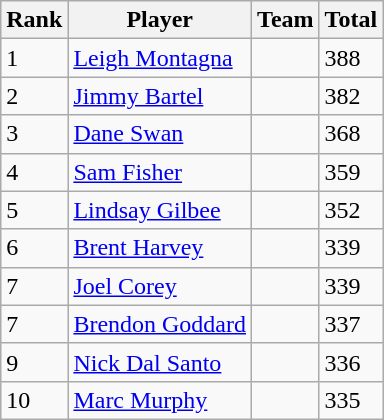<table class="wikitable">
<tr>
<th>Rank</th>
<th>Player</th>
<th>Team</th>
<th>Total</th>
</tr>
<tr>
<td>1</td>
<td><a href='#'>Leigh Montagna</a></td>
<td></td>
<td>388</td>
</tr>
<tr>
<td>2</td>
<td><a href='#'>Jimmy Bartel</a></td>
<td></td>
<td>382</td>
</tr>
<tr>
<td>3</td>
<td><a href='#'>Dane Swan</a></td>
<td></td>
<td>368</td>
</tr>
<tr>
<td>4</td>
<td><a href='#'>Sam Fisher</a></td>
<td></td>
<td>359</td>
</tr>
<tr>
<td>5</td>
<td><a href='#'>Lindsay Gilbee</a></td>
<td></td>
<td>352</td>
</tr>
<tr>
<td>6</td>
<td><a href='#'>Brent Harvey</a></td>
<td></td>
<td>339</td>
</tr>
<tr>
<td>7</td>
<td><a href='#'>Joel Corey</a></td>
<td></td>
<td>339</td>
</tr>
<tr>
<td>7</td>
<td><a href='#'>Brendon Goddard</a></td>
<td></td>
<td>337</td>
</tr>
<tr>
<td>9</td>
<td><a href='#'>Nick Dal Santo</a></td>
<td></td>
<td>336</td>
</tr>
<tr>
<td>10</td>
<td><a href='#'>Marc Murphy</a></td>
<td></td>
<td>335</td>
</tr>
</table>
